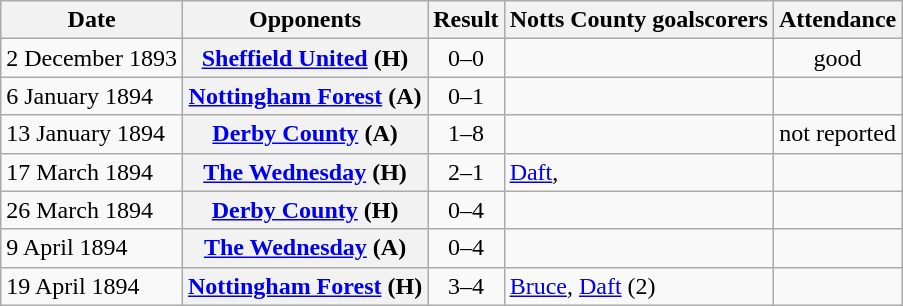<table class="wikitable plainrowheaders sortable">
<tr>
<th scope=col>Date</th>
<th scope=col>Opponents</th>
<th scope=col>Result</th>
<th scope=col class=unsortable>Notts County goalscorers</th>
<th scope=col>Attendance</th>
</tr>
<tr>
<td>2 December 1893</td>
<th scope=row><a href='#'>Sheffield United</a> (H)</th>
<td align=center>0–0</td>
<td></td>
<td align=center>good</td>
</tr>
<tr>
<td>6 January 1894</td>
<th scope=row><a href='#'>Nottingham Forest</a> (A)</th>
<td align=center>0–1</td>
<td></td>
<td align=center></td>
</tr>
<tr>
<td>13 January 1894</td>
<th scope=row><a href='#'>Derby County</a> (A)</th>
<td align=center>1–8</td>
<td></td>
<td align=center>not reported</td>
</tr>
<tr>
<td>17 March 1894</td>
<th scope=row><a href='#'>The Wednesday</a> (H)</th>
<td align=center>2–1</td>
<td><a href='#'>Daft</a>, </td>
<td align=center></td>
</tr>
<tr>
<td>26 March 1894</td>
<th scope=row><a href='#'>Derby County</a> (H)</th>
<td align=center>0–4</td>
<td></td>
<td align=center></td>
</tr>
<tr>
<td>9 April 1894</td>
<th scope=row><a href='#'>The Wednesday</a> (A)</th>
<td align=center>0–4</td>
<td></td>
<td align=center></td>
</tr>
<tr>
<td>19 April 1894</td>
<th scope=row><a href='#'>Nottingham Forest</a> (H)</th>
<td align=center>3–4</td>
<td><a href='#'>Bruce</a>, <a href='#'>Daft</a> (2)</td>
<td align=center></td>
</tr>
</table>
